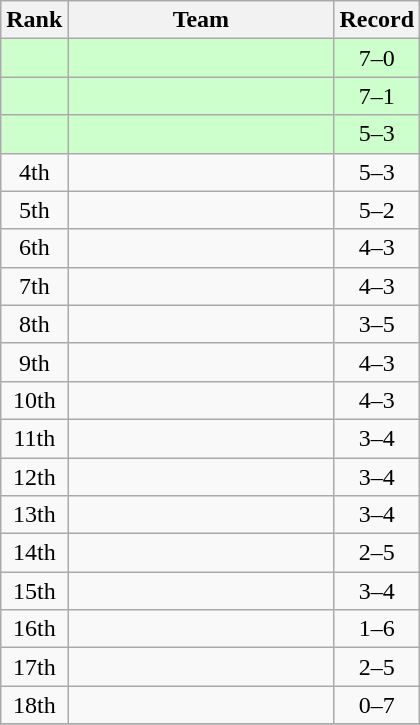<table class=wikitable style="text-align:center;">
<tr>
<th>Rank</th>
<th width=170>Team</th>
<th>Record</th>
</tr>
<tr bgcolor=#ccffcc>
<td></td>
<td align=left></td>
<td>7–0</td>
</tr>
<tr bgcolor=#ccffcc>
<td></td>
<td align=left></td>
<td>7–1</td>
</tr>
<tr bgcolor=#ccffcc>
<td></td>
<td align=left></td>
<td>5–3</td>
</tr>
<tr>
<td>4th</td>
<td align=left></td>
<td>5–3</td>
</tr>
<tr>
<td>5th</td>
<td align=left></td>
<td>5–2</td>
</tr>
<tr>
<td>6th</td>
<td align=left></td>
<td>4–3</td>
</tr>
<tr>
<td>7th</td>
<td align=left></td>
<td>4–3</td>
</tr>
<tr>
<td>8th</td>
<td align=left></td>
<td>3–5</td>
</tr>
<tr>
<td>9th</td>
<td align=left></td>
<td>4–3</td>
</tr>
<tr>
<td>10th</td>
<td align=left></td>
<td>4–3</td>
</tr>
<tr>
<td>11th</td>
<td align=left></td>
<td>3–4</td>
</tr>
<tr>
<td>12th</td>
<td align=left></td>
<td>3–4</td>
</tr>
<tr>
<td>13th</td>
<td align=left></td>
<td>3–4</td>
</tr>
<tr>
<td>14th</td>
<td align=left></td>
<td>2–5</td>
</tr>
<tr>
<td>15th</td>
<td align=left></td>
<td>3–4</td>
</tr>
<tr>
<td>16th</td>
<td align=left></td>
<td>1–6</td>
</tr>
<tr>
<td>17th</td>
<td align=left></td>
<td>2–5</td>
</tr>
<tr>
<td>18th</td>
<td align=left></td>
<td>0–7</td>
</tr>
<tr>
</tr>
</table>
